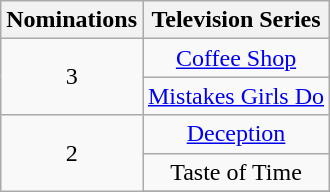<table class="wikitable" style="text-align:center;">
<tr>
<th scope="col" width="55">Nominations</th>
<th scope="col" align="center">Television Series</th>
</tr>
<tr>
<td rowspan="2" style="text-align:center;">3</td>
<td><a href='#'>Coffee Shop</a></td>
</tr>
<tr>
<td><a href='#'>Mistakes Girls Do</a></td>
</tr>
<tr>
<td rowspan="4" style="text-align:center;">2</td>
<td><a href='#'>Deception</a></td>
</tr>
<tr>
<td>Taste of Time</td>
</tr>
<tr>
</tr>
</table>
